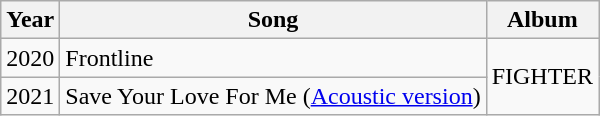<table class="wikitable">
<tr>
<th>Year</th>
<th>Song</th>
<th>Album</th>
</tr>
<tr>
<td>2020</td>
<td>Frontline</td>
<td rowspan="2">FIGHTER</td>
</tr>
<tr>
<td>2021</td>
<td>Save Your Love For Me (<a href='#'>Acoustic version</a>)</td>
</tr>
</table>
